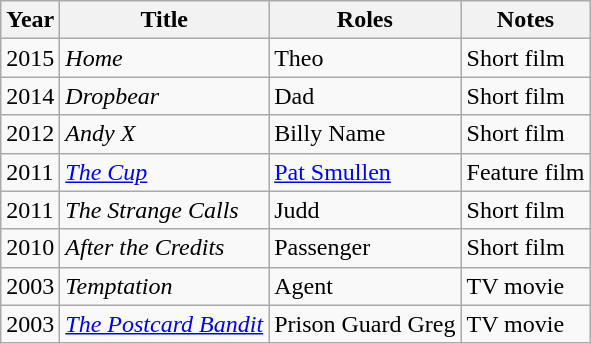<table class="wikitable">
<tr>
<th>Year</th>
<th>Title</th>
<th>Roles</th>
<th>Notes</th>
</tr>
<tr>
<td>2015</td>
<td><em>Home</em></td>
<td>Theo</td>
<td>Short film</td>
</tr>
<tr>
<td>2014</td>
<td><em>Dropbear</em></td>
<td>Dad</td>
<td>Short film</td>
</tr>
<tr>
<td>2012</td>
<td><em>Andy X</em></td>
<td>Billy Name</td>
<td>Short film</td>
</tr>
<tr>
<td>2011</td>
<td><em><a href='#'>The Cup</a></em></td>
<td><a href='#'>Pat Smullen</a></td>
<td>Feature film</td>
</tr>
<tr>
<td>2011</td>
<td><em>The Strange Calls</em></td>
<td>Judd</td>
<td>Short film</td>
</tr>
<tr>
<td>2010</td>
<td><em>After the Credits</em></td>
<td>Passenger</td>
<td>Short film</td>
</tr>
<tr>
<td>2003</td>
<td><em>Temptation</em></td>
<td>Agent</td>
<td>TV movie</td>
</tr>
<tr>
<td>2003</td>
<td><em><a href='#'>The Postcard Bandit</a></em></td>
<td>Prison Guard Greg</td>
<td>TV movie</td>
</tr>
</table>
